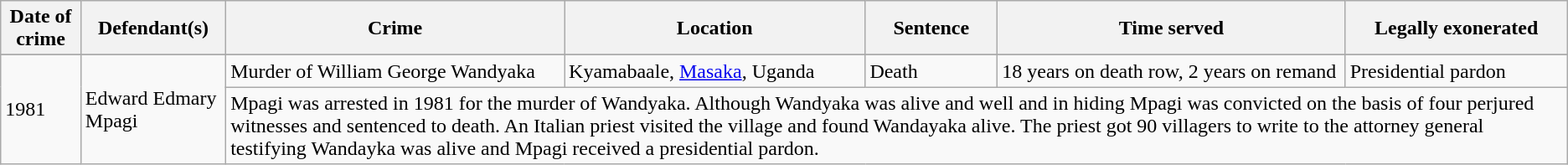<table class="wikitable sortable">
<tr>
<th>Date of crime</th>
<th>Defendant(s)</th>
<th>Crime</th>
<th>Location</th>
<th>Sentence</th>
<th>Time served</th>
<th>Legally exonerated</th>
</tr>
<tr>
</tr>
<tr ->
<td rowspan="2">1981</td>
<td rowspan="2">Edward Edmary Mpagi</td>
<td>Murder of William George Wandyaka</td>
<td>Kyamabaale, <a href='#'>Masaka</a>, Uganda</td>
<td>Death</td>
<td>18 years on death row, 2 years on remand</td>
<td>Presidential pardon</td>
</tr>
<tr>
<td colspan=5>Mpagi was arrested in 1981 for the murder of Wandyaka. Although Wandyaka was alive and well and in hiding Mpagi was convicted on the basis of four perjured witnesses and sentenced to death. An Italian priest visited the village and found Wandayaka alive. The priest got 90 villagers to write to the attorney general testifying Wandayka was alive and Mpagi received a presidential pardon.</td>
</tr>
</table>
